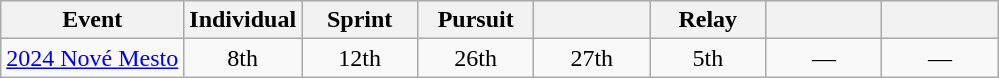<table class="wikitable" style="text-align: center;">
<tr>
<th>Event</th>
<th style="width:70px;">Individual</th>
<th style="width:70px;">Sprint</th>
<th style="width:70px;">Pursuit</th>
<th style="width:70px;"></th>
<th style="width:70px;">Relay</th>
<th style="width:70px;"></th>
<th style="width:70px;"></th>
</tr>
<tr>
<td align=left> <a href='#'>2024 Nové Mesto</a></td>
<td>8th</td>
<td>12th</td>
<td>26th</td>
<td>27th</td>
<td>5th</td>
<td>—</td>
<td>—</td>
</tr>
</table>
